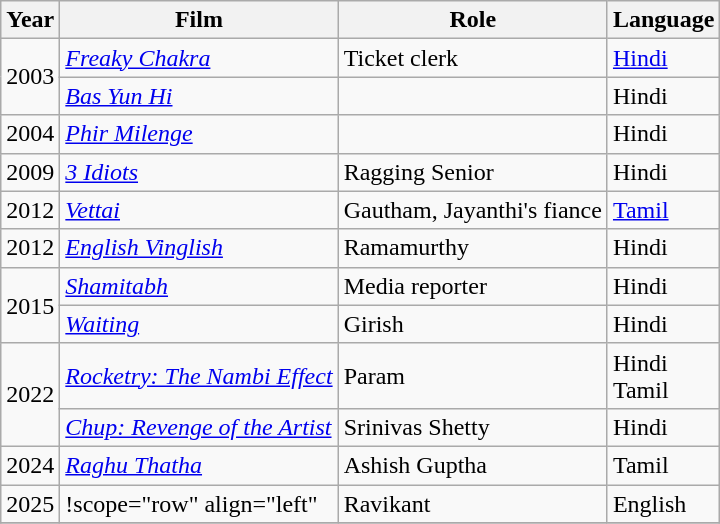<table class="wikitable sortable">
<tr>
<th>Year</th>
<th>Film</th>
<th>Role</th>
<th>Language</th>
</tr>
<tr>
<td rowspan="2">2003</td>
<td><em><a href='#'>Freaky Chakra</a></em></td>
<td>Ticket clerk</td>
<td><a href='#'>Hindi</a></td>
</tr>
<tr>
<td><em><a href='#'>Bas Yun Hi</a></em></td>
<td></td>
<td>Hindi</td>
</tr>
<tr>
<td>2004</td>
<td><em><a href='#'>Phir Milenge</a></em></td>
<td></td>
<td>Hindi</td>
</tr>
<tr>
<td>2009</td>
<td><em><a href='#'>3 Idiots</a></em></td>
<td>Ragging Senior</td>
<td>Hindi</td>
</tr>
<tr>
<td>2012</td>
<td><em><a href='#'>Vettai</a></em></td>
<td>Gautham, Jayanthi's fiance</td>
<td><a href='#'>Tamil</a></td>
</tr>
<tr>
<td>2012</td>
<td><em><a href='#'>English Vinglish</a></em></td>
<td>Ramamurthy</td>
<td>Hindi</td>
</tr>
<tr>
<td rowspan="2">2015</td>
<td><em><a href='#'>Shamitabh</a></em></td>
<td>Media reporter</td>
<td>Hindi</td>
</tr>
<tr>
<td><em><a href='#'>Waiting</a></em></td>
<td>Girish</td>
<td>Hindi</td>
</tr>
<tr>
<td rowspan="2">2022</td>
<td><em><a href='#'>Rocketry: The Nambi Effect</a></em></td>
<td>Param</td>
<td>Hindi<br> Tamil</td>
</tr>
<tr>
<td><em><a href='#'>Chup: Revenge of the Artist</a></em></td>
<td>Srinivas Shetty</td>
<td>Hindi</td>
</tr>
<tr>
<td>2024</td>
<td><em><a href='#'>Raghu Thatha</a></em></td>
<td>Ashish Guptha</td>
<td>Tamil</td>
</tr>
<tr>
<td>2025</td>
<td>!scope="row" align="left" </td>
<td>Ravikant</td>
<td>English</td>
</tr>
<tr>
</tr>
</table>
